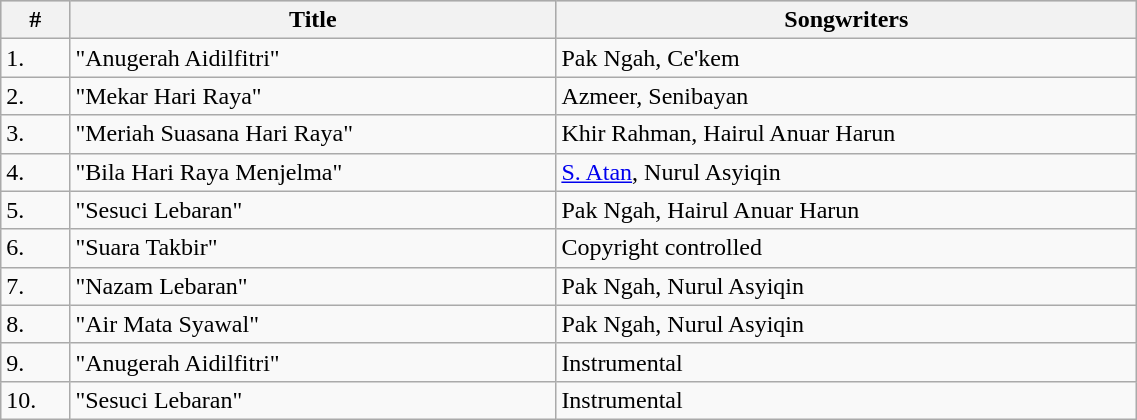<table class="wikitable" width="60%">
<tr bgcolor="#cccccc">
<th>#</th>
<th>Title</th>
<th>Songwriters</th>
</tr>
<tr>
<td>1.</td>
<td>"Anugerah Aidilfitri"</td>
<td>Pak Ngah, Ce'kem</td>
</tr>
<tr>
<td>2.</td>
<td>"Mekar Hari Raya"</td>
<td>Azmeer, Senibayan</td>
</tr>
<tr>
<td>3.</td>
<td>"Meriah Suasana Hari Raya"</td>
<td>Khir Rahman, Hairul Anuar Harun</td>
</tr>
<tr>
<td>4.</td>
<td>"Bila Hari Raya Menjelma"</td>
<td><a href='#'>S. Atan</a>, Nurul Asyiqin</td>
</tr>
<tr>
<td>5.</td>
<td>"Sesuci Lebaran" </td>
<td>Pak Ngah, Hairul Anuar Harun</td>
</tr>
<tr>
<td>6.</td>
<td>"Suara Takbir" </td>
<td>Copyright controlled</td>
</tr>
<tr>
<td>7.</td>
<td>"Nazam Lebaran" </td>
<td>Pak Ngah, Nurul Asyiqin</td>
</tr>
<tr>
<td>8.</td>
<td>"Air Mata Syawal"</td>
<td>Pak Ngah, Nurul Asyiqin</td>
</tr>
<tr>
<td>9.</td>
<td>"Anugerah Aidilfitri"</td>
<td>Instrumental</td>
</tr>
<tr>
<td>10.</td>
<td>"Sesuci Lebaran"</td>
<td>Instrumental</td>
</tr>
</table>
